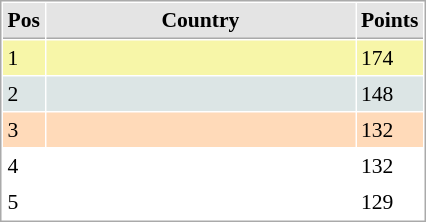<table cellspacing="1" cellpadding="3" style="border:1px solid #aaa; font-size:90%;">
<tr style="background:#e4e4e4;">
<th style="border-bottom:1px solid #aaa; width:10px;">Pos</th>
<th style="border-bottom:1px solid #aaa; width:200px;">Country</th>
<th style="border-bottom:1px solid #aaa; width:20px;">Points</th>
</tr>
<tr style="background:#f7f6a8;">
<td>1</td>
<td></td>
<td>174</td>
</tr>
<tr style="background:#dce5e5;">
<td>2</td>
<td></td>
<td>148</td>
</tr>
<tr style="background:#ffdab9;">
<td>3</td>
<td></td>
<td>132</td>
</tr>
<tr>
<td>4</td>
<td></td>
<td>132</td>
</tr>
<tr>
<td>5</td>
<td></td>
<td>129</td>
</tr>
</table>
